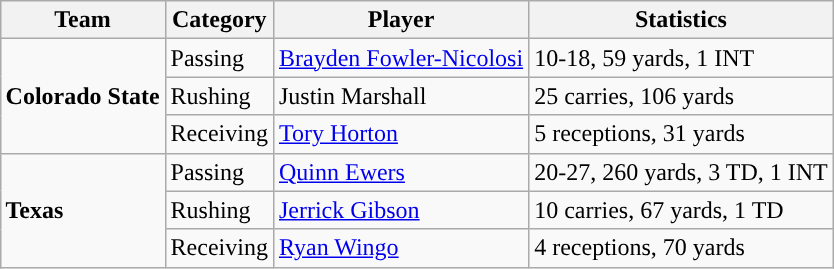<table class="wikitable" style="float: right;">
<tr>
<th>Team</th>
<th>Category</th>
<th>Player</th>
<th>Statistics</th>
</tr>
<tr>
<td rowspan=3><strong>Colorado State</strong></td>
<td>Passing</td>
<td><a href='#'>Brayden Fowler-Nicolosi</a></td>
<td>10-18, 59 yards, 1 INT</td>
</tr>
<tr>
<td>Rushing</td>
<td>Justin Marshall</td>
<td>25 carries, 106 yards</td>
</tr>
<tr>
<td>Receiving</td>
<td><a href='#'>Tory Horton</a></td>
<td>5 receptions, 31 yards</td>
</tr>
<tr>
<td rowspan=3><strong>Texas</strong></td>
<td>Passing</td>
<td><a href='#'>Quinn Ewers</a></td>
<td>20-27, 260 yards, 3 TD, 1 INT</td>
</tr>
<tr>
<td>Rushing</td>
<td><a href='#'>Jerrick Gibson</a></td>
<td>10 carries, 67 yards, 1 TD</td>
</tr>
<tr>
<td>Receiving</td>
<td><a href='#'>Ryan Wingo</a></td>
<td>4 receptions, 70 yards</td>
</tr>
</table>
